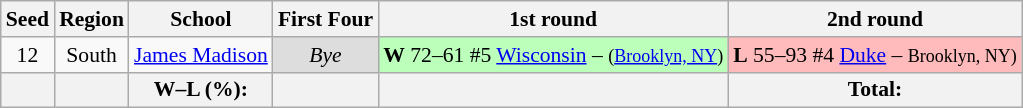<table class="sortable wikitable" style="white-space:nowrap; text-align:center; font-size:90%;">
<tr>
<th>Seed</th>
<th>Region</th>
<th>School</th>
<th>First Four</th>
<th>1st round</th>
<th>2nd round</th>
</tr>
<tr>
<td>12</td>
<td>South</td>
<td><a href='#'>James Madison</a></td>
<td style="background:#ddd;"><em>Bye</em></td>
<td style="background:#bfb;"><strong>W</strong> 72–61 #5 <a href='#'>Wisconsin</a> – <small>(<a href='#'>Brooklyn, NY</a>)</small></td>
<td style="background:#fbb;"><strong>L</strong> 55–93 #4 <a href='#'>Duke</a> – <small>Brooklyn, NY)</small></td>
</tr>
<tr>
<th></th>
<th></th>
<th>W–L (%):</th>
<th></th>
<th></th>
<th> Total: </th>
</tr>
</table>
